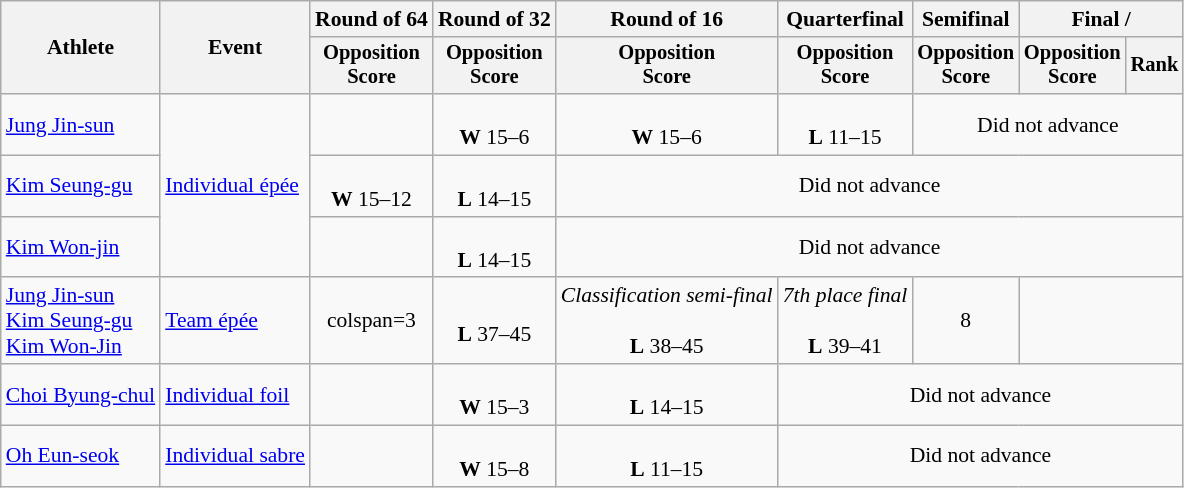<table class="wikitable" style="font-size:90%">
<tr>
<th rowspan="2">Athlete</th>
<th rowspan="2">Event</th>
<th>Round of 64</th>
<th>Round of 32</th>
<th>Round of 16</th>
<th>Quarterfinal</th>
<th>Semifinal</th>
<th colspan=2>Final / </th>
</tr>
<tr style="font-size:95%">
<th>Opposition <br> Score</th>
<th>Opposition <br> Score</th>
<th>Opposition <br> Score</th>
<th>Opposition <br> Score</th>
<th>Opposition <br> Score</th>
<th>Opposition <br> Score</th>
<th>Rank</th>
</tr>
<tr align=center>
<td align=left><a href='#'>Jung Jin-sun</a></td>
<td align=left rowspan=3><a href='#'>Individual épée</a></td>
<td></td>
<td><br><strong>W</strong> 15–6</td>
<td><br><strong>W</strong> 15–6</td>
<td><br><strong>L</strong> 11–15</td>
<td colspan=3>Did not advance</td>
</tr>
<tr align=center>
<td align=left><a href='#'>Kim Seung-gu</a></td>
<td><br><strong>W</strong> 15–12</td>
<td><br><strong>L</strong> 14–15</td>
<td colspan=5>Did not advance</td>
</tr>
<tr align=center>
<td align=left><a href='#'>Kim Won-jin</a></td>
<td></td>
<td><br><strong>L</strong> 14–15</td>
<td colspan=5>Did not advance</td>
</tr>
<tr align=center>
<td align=left><a href='#'>Jung Jin-sun</a><br><a href='#'>Kim Seung-gu</a><br><a href='#'>Kim Won-Jin</a></td>
<td align=left><a href='#'>Team épée</a></td>
<td>colspan=3 </td>
<td><br><strong>L</strong> 37–45</td>
<td><em>Classification semi-final</em><br><br><strong>L</strong> 38–45</td>
<td><em>7th place final</em><br><br><strong>L</strong> 39–41</td>
<td>8</td>
</tr>
<tr align=center>
<td align=left><a href='#'>Choi Byung-chul</a></td>
<td align=left><a href='#'>Individual foil</a></td>
<td></td>
<td><br><strong>W</strong> 15–3</td>
<td><br><strong>L</strong> 14–15</td>
<td colspan=4>Did not advance</td>
</tr>
<tr align=center>
<td align=left><a href='#'>Oh Eun-seok</a></td>
<td align=left><a href='#'>Individual sabre</a></td>
<td></td>
<td><br> <strong>W</strong> 15–8</td>
<td><br> <strong>L</strong> 11–15</td>
<td colspan=4>Did not advance</td>
</tr>
</table>
